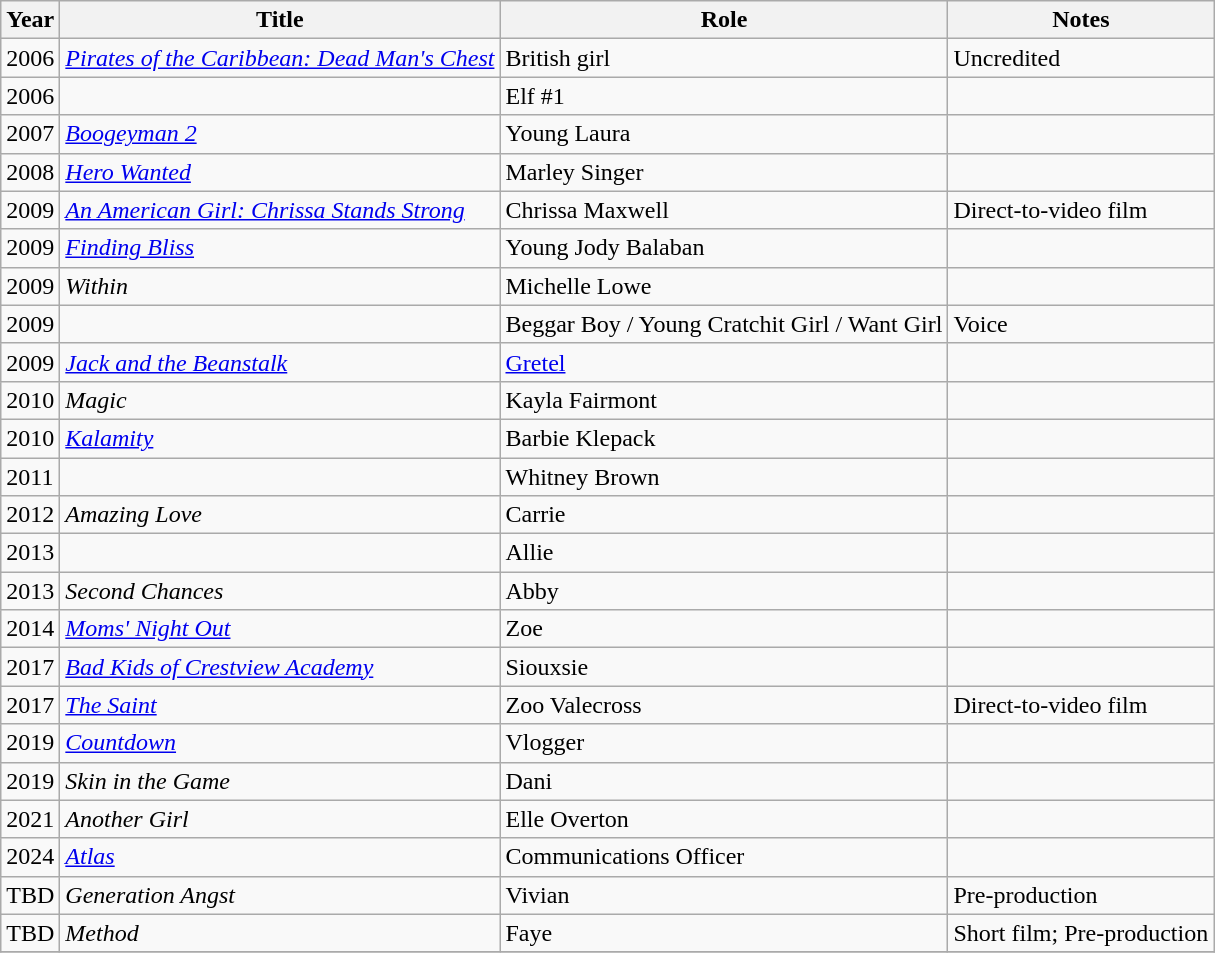<table class="wikitable sortable">
<tr>
<th>Year</th>
<th>Title</th>
<th>Role</th>
<th class="unsortable">Notes</th>
</tr>
<tr>
<td>2006</td>
<td><em><a href='#'>Pirates of the Caribbean: Dead Man's Chest</a></em></td>
<td>British girl</td>
<td>Uncredited</td>
</tr>
<tr>
<td>2006</td>
<td><em></em></td>
<td>Elf #1</td>
<td></td>
</tr>
<tr>
<td>2007</td>
<td><em><a href='#'>Boogeyman 2</a></em></td>
<td>Young Laura</td>
<td></td>
</tr>
<tr>
<td>2008</td>
<td><em><a href='#'>Hero Wanted</a></em></td>
<td>Marley Singer</td>
<td></td>
</tr>
<tr>
<td>2009</td>
<td><em><a href='#'>An American Girl: Chrissa Stands Strong</a></em></td>
<td>Chrissa Maxwell</td>
<td>Direct-to-video film</td>
</tr>
<tr>
<td>2009</td>
<td><em><a href='#'>Finding Bliss</a></em></td>
<td>Young Jody Balaban</td>
<td></td>
</tr>
<tr>
<td>2009</td>
<td><em>Within</em></td>
<td>Michelle Lowe</td>
<td></td>
</tr>
<tr>
<td>2009</td>
<td><em></em></td>
<td>Beggar Boy / Young Cratchit Girl / Want Girl</td>
<td>Voice</td>
</tr>
<tr>
<td>2009</td>
<td><em><a href='#'>Jack and the Beanstalk</a></em></td>
<td><a href='#'>Gretel</a></td>
<td></td>
</tr>
<tr>
<td>2010</td>
<td><em>Magic</em></td>
<td>Kayla Fairmont</td>
<td></td>
</tr>
<tr>
<td>2010</td>
<td><em><a href='#'>Kalamity</a></em></td>
<td>Barbie Klepack</td>
<td></td>
</tr>
<tr>
<td>2011</td>
<td><em></em></td>
<td>Whitney Brown</td>
<td></td>
</tr>
<tr>
<td>2012</td>
<td><em>Amazing Love</em></td>
<td>Carrie</td>
<td></td>
</tr>
<tr>
<td>2013</td>
<td><em></em></td>
<td>Allie</td>
<td></td>
</tr>
<tr>
<td>2013</td>
<td><em>Second Chances</em></td>
<td>Abby</td>
<td></td>
</tr>
<tr>
<td>2014</td>
<td><em><a href='#'>Moms' Night Out</a></em></td>
<td>Zoe</td>
<td></td>
</tr>
<tr>
<td>2017</td>
<td><em><a href='#'>Bad Kids of Crestview Academy</a></em></td>
<td>Siouxsie</td>
<td></td>
</tr>
<tr>
<td>2017</td>
<td><a href='#'><em>The Saint</em></a></td>
<td>Zoo Valecross</td>
<td>Direct-to-video film</td>
</tr>
<tr>
<td>2019</td>
<td><em><a href='#'>Countdown</a></em></td>
<td>Vlogger</td>
<td></td>
</tr>
<tr>
<td>2019</td>
<td><em>Skin in the Game</em></td>
<td>Dani</td>
<td></td>
</tr>
<tr>
<td>2021</td>
<td><em>Another Girl</em></td>
<td>Elle Overton</td>
<td></td>
</tr>
<tr>
<td>2024</td>
<td><em><a href='#'>Atlas</a></em></td>
<td>Communications Officer</td>
<td></td>
</tr>
<tr>
<td>TBD</td>
<td><em>Generation Angst</em></td>
<td>Vivian</td>
<td>Pre-production</td>
</tr>
<tr>
<td>TBD</td>
<td><em>Method</em></td>
<td>Faye</td>
<td>Short film; Pre-production</td>
</tr>
<tr>
</tr>
</table>
